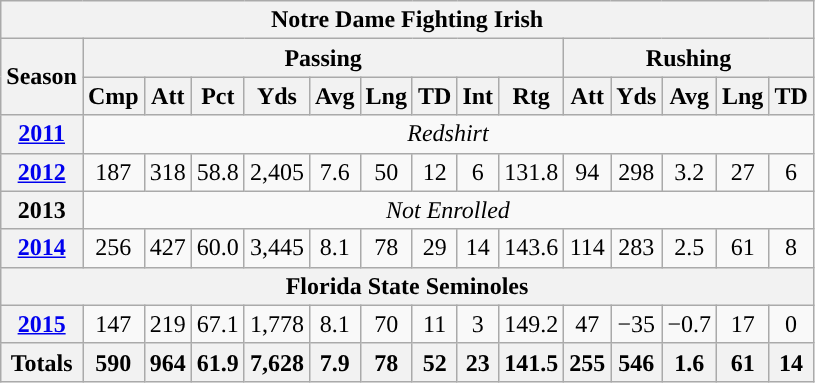<table class=wikitable style="text-align:center;">
<tr>
<th colspan="15">Notre Dame Fighting Irish</th>
</tr>
<tr>
<th rowspan="2">Season</th>
<th colspan="9">Passing</th>
<th colspan="5">Rushing</th>
</tr>
<tr>
<th>Cmp</th>
<th>Att</th>
<th>Pct</th>
<th>Yds</th>
<th>Avg</th>
<th>Lng</th>
<th>TD</th>
<th>Int</th>
<th>Rtg</th>
<th>Att</th>
<th>Yds</th>
<th>Avg</th>
<th>Lng</th>
<th>TD</th>
</tr>
<tr>
<th><a href='#'>2011</a></th>
<td colspan="14"><em>Redshirt</em></td>
</tr>
<tr>
<th><a href='#'>2012</a></th>
<td>187</td>
<td>318</td>
<td>58.8</td>
<td>2,405</td>
<td>7.6</td>
<td>50</td>
<td>12</td>
<td>6</td>
<td>131.8</td>
<td>94</td>
<td>298</td>
<td>3.2</td>
<td>27</td>
<td>6</td>
</tr>
<tr>
<th>2013</th>
<td colspan="14"><em>Not Enrolled</em></td>
</tr>
<tr>
<th><a href='#'>2014</a></th>
<td>256</td>
<td>427</td>
<td>60.0</td>
<td>3,445</td>
<td>8.1</td>
<td>78</td>
<td>29</td>
<td>14</td>
<td>143.6</td>
<td>114</td>
<td>283</td>
<td>2.5</td>
<td>61</td>
<td>8</td>
</tr>
<tr>
<th colspan="15">Florida State Seminoles</th>
</tr>
<tr>
<th><a href='#'>2015</a></th>
<td>147</td>
<td>219</td>
<td>67.1</td>
<td>1,778</td>
<td>8.1</td>
<td>70</td>
<td>11</td>
<td>3</td>
<td>149.2</td>
<td>47</td>
<td>−35</td>
<td>−0.7</td>
<td>17</td>
<td>0</td>
</tr>
<tr>
<th>Totals</th>
<th>590</th>
<th>964</th>
<th>61.9</th>
<th>7,628</th>
<th>7.9</th>
<th>78</th>
<th>52</th>
<th>23</th>
<th>141.5</th>
<th>255</th>
<th>546</th>
<th>1.6</th>
<th>61</th>
<th>14</th>
</tr>
</table>
